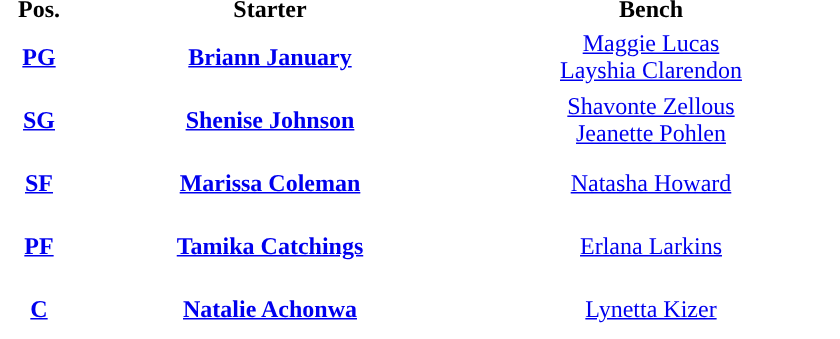<table style="text-align:center; ">
<tr>
<th width="50">Pos.</th>
<th width="250">Starter</th>
<th width="250">Bench</th>
</tr>
<tr style="height:40px; background:white; color:#092C57">
<th><a href='#'><span>PG</span></a></th>
<td><strong><a href='#'>Briann January</a></strong></td>
<td><a href='#'>Maggie Lucas</a><br><a href='#'>Layshia Clarendon</a></td>
</tr>
<tr style="height:40px; background:white; color:#092C57">
<th><a href='#'><span>SG</span></a></th>
<td><strong><a href='#'>Shenise Johnson</a></strong></td>
<td><a href='#'>Shavonte Zellous</a><br><a href='#'>Jeanette Pohlen</a></td>
</tr>
<tr style="height:40px; background:white; color:#092C57">
<th><a href='#'><span>SF</span></a></th>
<td><strong><a href='#'>Marissa Coleman</a></strong></td>
<td><a href='#'>Natasha Howard</a></td>
</tr>
<tr style="height:40px; background:white; color:#092C57">
<th><a href='#'><span>PF</span></a></th>
<td><strong><a href='#'>Tamika Catchings</a></strong></td>
<td><a href='#'>Erlana Larkins</a></td>
</tr>
<tr style="height:40px; background:white; color:#092C57">
<th><a href='#'><span>C</span></a></th>
<td><strong><a href='#'>Natalie Achonwa</a></strong></td>
<td><a href='#'>Lynetta Kizer</a></td>
</tr>
</table>
